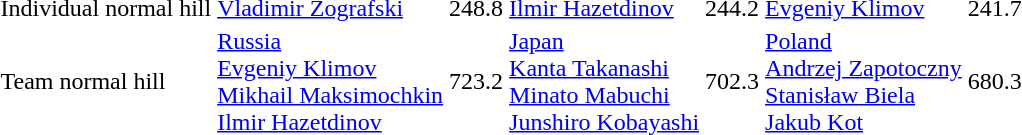<table>
<tr>
<td>Individual normal hill<br></td>
<td> <a href='#'>Vladimir Zografski</a></td>
<td>248.8</td>
<td> <a href='#'>Ilmir Hazetdinov</a></td>
<td>244.2</td>
<td> <a href='#'>Evgeniy Klimov</a></td>
<td>241.7</td>
</tr>
<tr>
<td>Team normal hill<br></td>
<td> <a href='#'>Russia</a><br><a href='#'>Evgeniy Klimov</a><br><a href='#'>Mikhail Maksimochkin</a><br><a href='#'>Ilmir Hazetdinov</a></td>
<td>723.2</td>
<td> <a href='#'>Japan</a><br><a href='#'>Kanta Takanashi</a><br><a href='#'>Minato Mabuchi</a><br><a href='#'>Junshiro Kobayashi</a></td>
<td>702.3</td>
<td> <a href='#'>Poland</a><br><a href='#'>Andrzej Zapotoczny</a><br><a href='#'>Stanisław Biela</a><br><a href='#'>Jakub Kot</a></td>
<td>680.3</td>
</tr>
</table>
